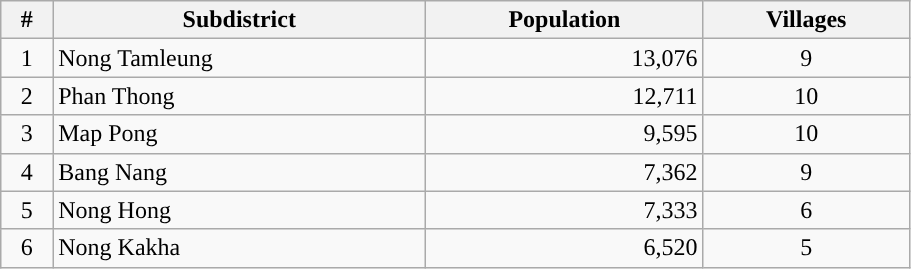<table class="wikitable" style="width:48%; display:inline-table;">
<tr>
<th>#</th>
<th>Subdistrict</th>
<th>Population</th>
<th>Villages</th>
</tr>
<tr>
<td style="text-align:center;">1</td>
<td>Nong Tamleung</td>
<td style="text-align:right;">13,076</td>
<td style="text-align:center;">9</td>
</tr>
<tr>
<td style="text-align:center;">2</td>
<td>Phan Thong</td>
<td style="text-align:right;">12,711</td>
<td style="text-align:center;">10</td>
</tr>
<tr>
<td style="text-align:center;">3</td>
<td>Map Pong</td>
<td style="text-align:right;">9,595</td>
<td style="text-align:center;">10</td>
</tr>
<tr>
<td style="text-align:center;">4</td>
<td>Bang Nang</td>
<td style="text-align:right;">7,362</td>
<td style="text-align:center;">9</td>
</tr>
<tr>
<td style="text-align:center;">5</td>
<td>Nong Hong</td>
<td style="text-align:right;">7,333</td>
<td style="text-align:center;">6</td>
</tr>
<tr>
<td style="text-align:center;">6</td>
<td>Nong Kakha</td>
<td style="text-align:right;">6,520</td>
<td style="text-align:center;">5</td>
</tr>
</table>
